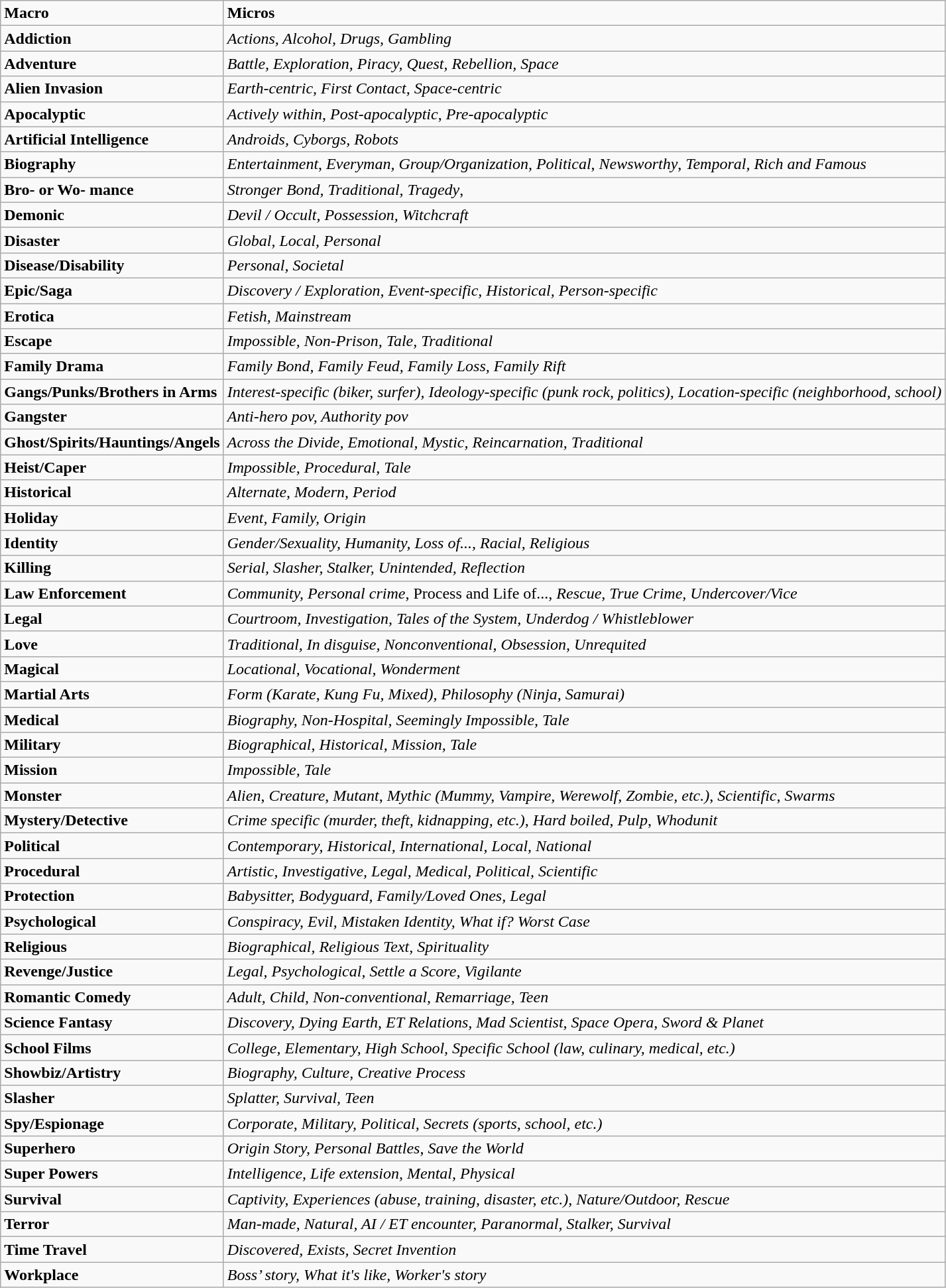<table class="wikitable">
<tr>
<td><strong>Macro</strong></td>
<td><strong>Micros</strong></td>
</tr>
<tr>
<td><strong>Addiction</strong></td>
<td><em>Actions, Alcohol, Drugs, Gambling</em></td>
</tr>
<tr>
<td><strong>Adventure</strong></td>
<td><em>Battle, Exploration, Piracy, Quest, Rebellion, Space</em></td>
</tr>
<tr>
<td><strong>Alien Invasion</strong></td>
<td><em>Earth-centric, First Contact, Space-centric</em></td>
</tr>
<tr>
<td><strong>Apocalyptic</strong></td>
<td><em>Actively within</em>, <em>Post-apocalyptic</em>, <em>Pre-apocalyptic</em></td>
</tr>
<tr>
<td><strong>Artificial Intelligence</strong></td>
<td><em>Androids, Cyborgs, Robots</em></td>
</tr>
<tr>
<td><strong>Biography</strong></td>
<td><em>Entertainment</em>, <em>Everyman, Group/Organization, Political</em>, <em>Newsworthy</em>, <em>Temporal, Rich and Famous</em></td>
</tr>
<tr>
<td><strong>Bro- or Wo- mance</strong></td>
<td><em>Stronger Bond, Traditional,</em> <em>Tragedy</em>,</td>
</tr>
<tr>
<td><strong>Demonic</strong></td>
<td><em>Devil / Occult, Possession, Witchcraft</em></td>
</tr>
<tr>
<td><strong>Disaster</strong></td>
<td><em>Global, Local, Personal</em></td>
</tr>
<tr>
<td><strong>Disease/Disability</strong></td>
<td><em>Personal, Societal</em></td>
</tr>
<tr>
<td><strong>Epic/Saga</strong></td>
<td><em>Discovery / Exploration, Event-specific, Historical, Person-specific</em></td>
</tr>
<tr>
<td><strong>Erotica</strong></td>
<td><em>Fetish, Mainstream</em></td>
</tr>
<tr>
<td><strong>Escape</strong></td>
<td><em>Impossible, Non-Prison, Tale, Traditional</em></td>
</tr>
<tr>
<td><strong>Family Drama</strong></td>
<td><em>Family Bond, Family Feud, Family Loss, Family Rift</em></td>
</tr>
<tr>
<td><strong>Gangs/Punks/Brothers in Arms</strong></td>
<td><em>Interest-specific (biker, surfer), Ideology-specific (punk rock, politics), Location-specific (neighborhood, school)</em></td>
</tr>
<tr>
<td><strong>Gangster</strong></td>
<td><em>Anti-hero pov, Authority pov</em></td>
</tr>
<tr>
<td><strong>Ghost/Spirits/Hauntings/Angels</strong></td>
<td><em>Across the Divide, Emotional, Mystic, Reincarnation, Traditional</em></td>
</tr>
<tr>
<td><strong>Heist/Caper</strong></td>
<td><em>Impossible, Procedural, Tale</em></td>
</tr>
<tr>
<td><strong>Historical</strong></td>
<td><em>Alternate, Modern, Period</em></td>
</tr>
<tr>
<td><strong>Holiday</strong></td>
<td><em>Event, Family, Origin</em></td>
</tr>
<tr>
<td><strong>Identity</strong></td>
<td><em>Gender/Sexuality, Humanity, Loss of..., Racial, Religious</em></td>
</tr>
<tr>
<td><strong>Killing</strong></td>
<td><em>Serial, Slasher, Stalker, Unintended, Reflection</em></td>
</tr>
<tr>
<td><strong>Law Enforcement</strong></td>
<td><em>Community, Personal crime,</em> Process and Life of...<em>, Rescue, True Crime, Undercover/Vice</em></td>
</tr>
<tr>
<td><strong>Legal</strong></td>
<td><em>Courtroom, Investigation, Tales of the System, Underdog / Whistleblower</em></td>
</tr>
<tr>
<td><strong>Love</strong></td>
<td><em>Traditional, In disguise, Nonconventional, Obsession, Unrequited</em></td>
</tr>
<tr>
<td><strong>Magical</strong></td>
<td><em>Locational, Vocational, Wonderment</em></td>
</tr>
<tr>
<td><strong>Martial Arts</strong></td>
<td><em>Form (Karate, Kung Fu, Mixed), Philosophy (Ninja, Samurai)</em></td>
</tr>
<tr>
<td><strong>Medical</strong></td>
<td><em>Biography, Non-Hospital, Seemingly Impossible, Tale</em></td>
</tr>
<tr>
<td><strong>Military</strong></td>
<td><em>Biographical, Historical, Mission, Tale</em></td>
</tr>
<tr>
<td><strong>Mission</strong></td>
<td><em>Impossible, Tale</em></td>
</tr>
<tr>
<td><strong>Monster</strong></td>
<td><em>Alien</em>, <em>Creature</em>, <em>Mutant</em>, <em>Mythic</em> <em>(Mummy, Vampire,</em> <em>Werewolf, Zombie, etc.)</em>, <em>Scientific</em>, <em>Swarms</em></td>
</tr>
<tr>
<td><strong>Mystery/Detective</strong></td>
<td><em>Crime specific (murder, theft, kidnapping, etc.)</em>, <em>Hard boiled</em>, <em>Pulp</em>, <em>Whodunit</em></td>
</tr>
<tr>
<td><strong>Political</strong></td>
<td><em>Contemporary, Historical, International, Local, National</em></td>
</tr>
<tr>
<td><strong>Procedural</strong></td>
<td><em>Artistic, Investigative, Legal, Medical, Political, Scientific</em></td>
</tr>
<tr>
<td><strong>Protection</strong></td>
<td><em>Babysitter, Bodyguard, Family/Loved Ones, Legal</em></td>
</tr>
<tr>
<td><strong>Psychological</strong></td>
<td><em>Conspiracy, Evil, Mistaken Identity, What if? Worst Case</em></td>
</tr>
<tr>
<td><strong>Religious</strong></td>
<td><em>Biographical, Religious Text, Spirituality</em></td>
</tr>
<tr>
<td><strong>Revenge/Justice</strong></td>
<td><em>Legal, Psychological, Settle a Score, Vigilante</em></td>
</tr>
<tr>
<td><strong>Romantic Comedy</strong></td>
<td><em>Adult, Child, Non-conventional, Remarriage, Teen</em></td>
</tr>
<tr>
<td><strong>Science Fantasy</strong></td>
<td><em>Discovery, Dying Earth, ET Relations, Mad Scientist, Space Opera, Sword & Planet</em></td>
</tr>
<tr>
<td><strong>School Films</strong></td>
<td><em>College, Elementary, High School, Specific School (law, culinary, medical, etc.)</em></td>
</tr>
<tr>
<td><strong>Showbiz/Artistry</strong></td>
<td><em>Biography, Culture, Creative Process</em></td>
</tr>
<tr>
<td><strong>Slasher</strong></td>
<td><em>Splatter, Survival, Teen</em></td>
</tr>
<tr>
<td><strong>Spy/Espionage</strong></td>
<td><em>Corporate, Military, Political, Secrets (sports, school, etc.)</em></td>
</tr>
<tr>
<td><strong>Superhero</strong></td>
<td><em>Origin Story,</em> <em>Personal Battles</em>, <em>Save the World</em></td>
</tr>
<tr>
<td><strong>Super Powers</strong></td>
<td><em>Intelligence, Life extension, Mental, Physical</em></td>
</tr>
<tr>
<td><strong>Survival</strong></td>
<td><em>Captivity, Experiences (abuse, training, disaster, etc.), Nature/Outdoor, Rescue</em></td>
</tr>
<tr>
<td><strong>Terror</strong></td>
<td><em>Man-made, Natural, AI / ET encounter, Paranormal, Stalker, Survival</em></td>
</tr>
<tr>
<td><strong>Time Travel</strong></td>
<td><em>Discovered, Exists, Secret Invention</em></td>
</tr>
<tr>
<td><strong>Workplace</strong></td>
<td><em>Boss’ story, What it's like, Worker's story</em></td>
</tr>
</table>
